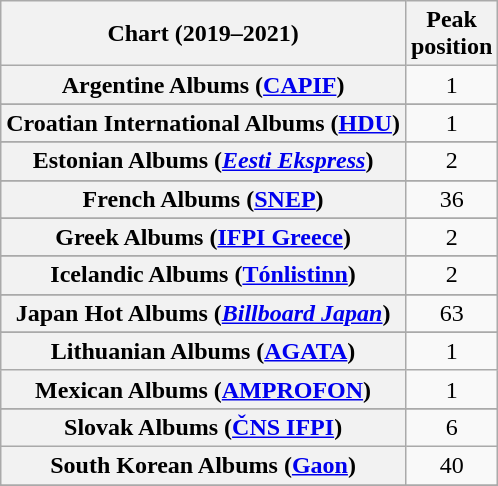<table class="wikitable sortable plainrowheaders" style="text-align:center">
<tr>
<th scope="col">Chart (2019–2021)</th>
<th scope="col">Peak<br>position</th>
</tr>
<tr>
<th scope="row">Argentine Albums (<a href='#'>CAPIF</a>)</th>
<td>1</td>
</tr>
<tr>
</tr>
<tr>
</tr>
<tr>
</tr>
<tr>
</tr>
<tr>
</tr>
<tr>
<th scope="row">Croatian International Albums (<a href='#'>HDU</a>)</th>
<td>1</td>
</tr>
<tr>
</tr>
<tr>
</tr>
<tr>
</tr>
<tr>
<th scope="row">Estonian Albums (<em><a href='#'>Eesti Ekspress</a></em>)</th>
<td>2</td>
</tr>
<tr>
</tr>
<tr>
<th scope="row">French Albums (<a href='#'>SNEP</a>)</th>
<td>36</td>
</tr>
<tr>
</tr>
<tr>
<th scope="row">Greek Albums (<a href='#'>IFPI Greece</a>)</th>
<td>2</td>
</tr>
<tr>
</tr>
<tr>
<th scope="row">Icelandic Albums (<a href='#'>Tónlistinn</a>)</th>
<td>2</td>
</tr>
<tr>
</tr>
<tr>
</tr>
<tr>
<th scope="row">Japan Hot Albums (<em><a href='#'>Billboard Japan</a></em>)</th>
<td>63</td>
</tr>
<tr>
</tr>
<tr>
<th scope="row">Lithuanian Albums (<a href='#'>AGATA</a>)</th>
<td>1</td>
</tr>
<tr>
<th scope="row">Mexican Albums (<a href='#'>AMPROFON</a>)</th>
<td>1</td>
</tr>
<tr>
</tr>
<tr>
</tr>
<tr>
</tr>
<tr>
</tr>
<tr>
</tr>
<tr>
<th scope="row">Slovak Albums (<a href='#'>ČNS IFPI</a>)</th>
<td>6</td>
</tr>
<tr>
<th scope="row">South Korean Albums (<a href='#'>Gaon</a>)</th>
<td>40</td>
</tr>
<tr>
</tr>
<tr>
</tr>
<tr>
</tr>
<tr>
</tr>
<tr>
</tr>
<tr>
</tr>
<tr>
</tr>
</table>
